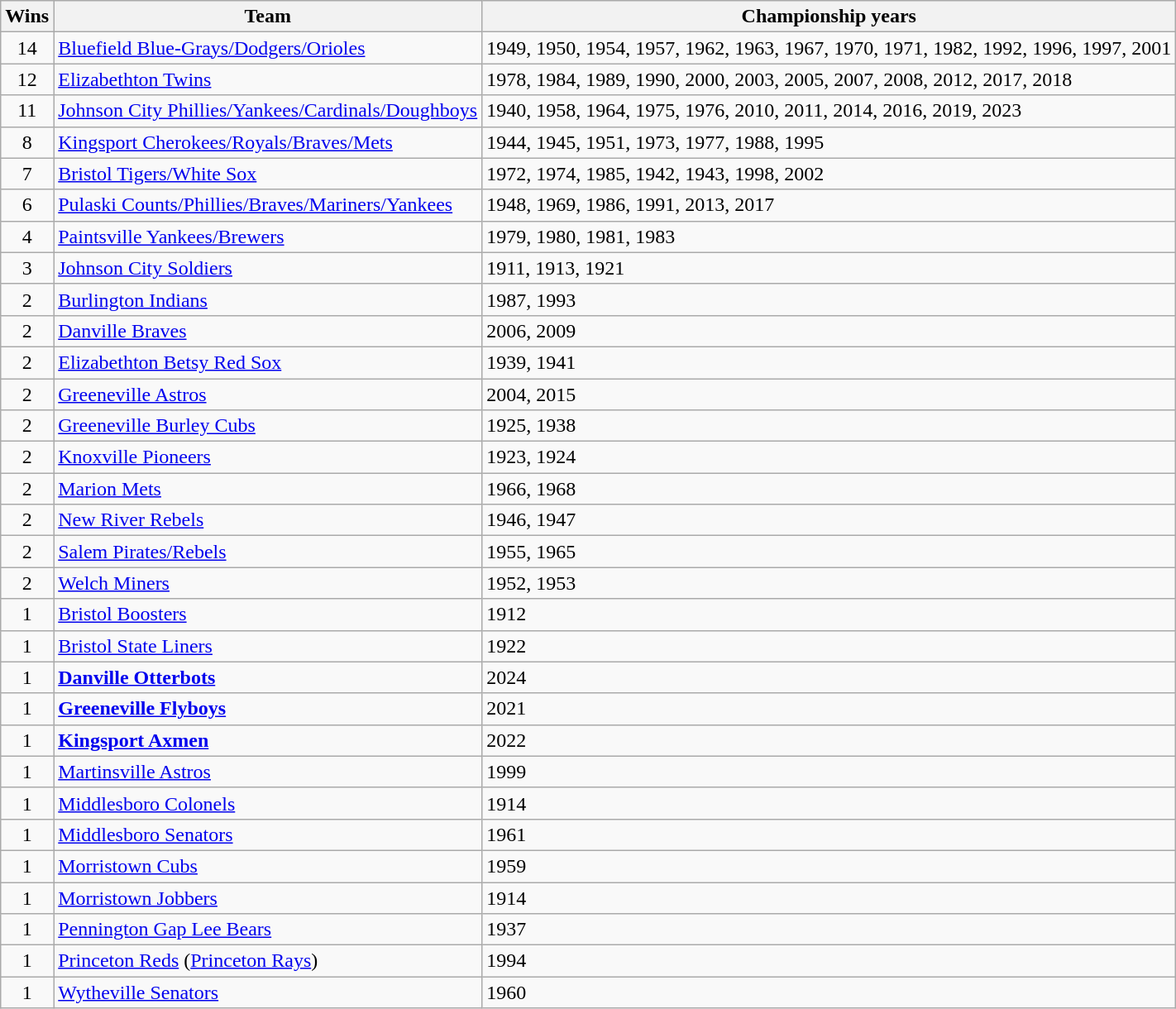<table class="sortable wikitable" style="text-align:left;">
<tr>
<th>Wins</th>
<th>Team</th>
<th>Championship years</th>
</tr>
<tr>
<td style="text-align:center;">14</td>
<td><a href='#'>Bluefield Blue-Grays/Dodgers/Orioles</a></td>
<td>1949, 1950, 1954, 1957, 1962, 1963, 1967, 1970, 1971, 1982, 1992, 1996, 1997, 2001</td>
</tr>
<tr>
<td style="text-align:center;">12</td>
<td><a href='#'>Elizabethton Twins</a></td>
<td>1978, 1984, 1989, 1990, 2000, 2003, 2005, 2007, 2008, 2012, 2017, 2018</td>
</tr>
<tr>
<td style="text-align:center;">11</td>
<td><a href='#'>Johnson City Phillies/Yankees/Cardinals/Doughboys</a></td>
<td>1940, 1958, 1964, 1975, 1976, 2010, 2011, 2014, 2016, 2019, 2023</td>
</tr>
<tr>
<td style="text-align:center;">8</td>
<td><a href='#'>Kingsport Cherokees/Royals/Braves/Mets</a></td>
<td>1944, 1945, 1951, 1973, 1977, 1988, 1995</td>
</tr>
<tr>
<td style="text-align:center;">7</td>
<td><a href='#'>Bristol Tigers/White Sox</a></td>
<td>1972, 1974, 1985, 1942, 1943, 1998, 2002</td>
</tr>
<tr>
<td style="text-align:center;">6</td>
<td><a href='#'>Pulaski Counts/Phillies/Braves/Mariners/Yankees</a></td>
<td>1948, 1969, 1986, 1991, 2013, 2017</td>
</tr>
<tr>
<td style="text-align:center;">4</td>
<td><a href='#'>Paintsville Yankees/Brewers</a></td>
<td>1979, 1980, 1981, 1983</td>
</tr>
<tr>
<td style="text-align:center;">3</td>
<td><a href='#'>Johnson City Soldiers</a></td>
<td>1911, 1913, 1921</td>
</tr>
<tr>
<td style="text-align:center;">2</td>
<td><a href='#'>Burlington Indians</a></td>
<td>1987, 1993</td>
</tr>
<tr>
<td style="text-align:center;">2</td>
<td><a href='#'>Danville Braves</a></td>
<td>2006, 2009</td>
</tr>
<tr>
<td style="text-align:center;">2</td>
<td><a href='#'>Elizabethton Betsy Red Sox</a></td>
<td>1939, 1941</td>
</tr>
<tr>
<td style="text-align:center;">2</td>
<td><a href='#'>Greeneville Astros</a></td>
<td>2004, 2015</td>
</tr>
<tr>
<td style="text-align:center;">2</td>
<td><a href='#'>Greeneville Burley Cubs</a></td>
<td>1925, 1938</td>
</tr>
<tr>
<td style="text-align:center;">2</td>
<td><a href='#'>Knoxville Pioneers</a></td>
<td>1923, 1924</td>
</tr>
<tr>
<td style="text-align:center;">2</td>
<td><a href='#'>Marion Mets</a></td>
<td>1966, 1968</td>
</tr>
<tr>
<td style="text-align:center;">2</td>
<td><a href='#'>New River Rebels</a></td>
<td>1946, 1947</td>
</tr>
<tr>
<td style="text-align:center;">2</td>
<td><a href='#'>Salem Pirates/Rebels</a></td>
<td>1955, 1965</td>
</tr>
<tr>
<td style="text-align:center;">2</td>
<td><a href='#'>Welch Miners</a></td>
<td>1952, 1953</td>
</tr>
<tr>
<td style="text-align:center;">1</td>
<td><a href='#'>Bristol Boosters</a></td>
<td>1912</td>
</tr>
<tr>
<td style="text-align:center;">1</td>
<td><a href='#'>Bristol State Liners</a></td>
<td>1922</td>
</tr>
<tr>
<td style="text-align:center;">1</td>
<td><strong><a href='#'>Danville Otterbots</a></strong></td>
<td>2024</td>
</tr>
<tr>
<td style="text-align:center;">1</td>
<td><strong><a href='#'>Greeneville Flyboys</a></strong></td>
<td>2021</td>
</tr>
<tr>
<td style="text-align:center;">1</td>
<td><strong><a href='#'>Kingsport Axmen</a></strong></td>
<td>2022</td>
</tr>
<tr>
<td style="text-align:center;">1</td>
<td><a href='#'>Martinsville Astros</a></td>
<td>1999</td>
</tr>
<tr>
<td style="text-align:center;">1</td>
<td><a href='#'>Middlesboro Colonels</a></td>
<td>1914</td>
</tr>
<tr>
<td style="text-align:center;">1</td>
<td><a href='#'>Middlesboro Senators</a></td>
<td>1961</td>
</tr>
<tr>
<td style="text-align:center;">1</td>
<td><a href='#'>Morristown Cubs</a></td>
<td>1959</td>
</tr>
<tr>
<td style="text-align:center;">1</td>
<td><a href='#'>Morristown Jobbers</a></td>
<td>1914</td>
</tr>
<tr>
<td style="text-align:center;">1</td>
<td><a href='#'>Pennington Gap Lee Bears</a></td>
<td>1937</td>
</tr>
<tr>
<td style="text-align:center;">1</td>
<td><a href='#'>Princeton Reds</a> (<a href='#'>Princeton Rays</a>)</td>
<td>1994</td>
</tr>
<tr>
<td style="text-align:center;">1</td>
<td><a href='#'>Wytheville Senators</a></td>
<td>1960</td>
</tr>
</table>
